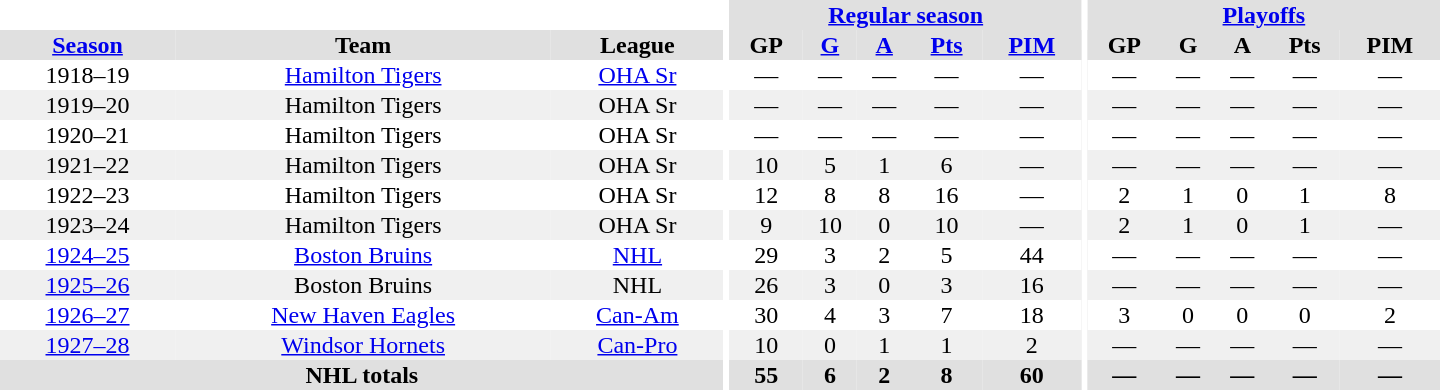<table border="0" cellpadding="1" cellspacing="0" style="text-align:center; width:60em">
<tr bgcolor="#e0e0e0">
<th colspan="3" bgcolor="#ffffff"></th>
<th rowspan="100" bgcolor="#ffffff"></th>
<th colspan="5"><a href='#'>Regular season</a></th>
<th rowspan="100" bgcolor="#ffffff"></th>
<th colspan="5"><a href='#'>Playoffs</a></th>
</tr>
<tr bgcolor="#e0e0e0">
<th><a href='#'>Season</a></th>
<th>Team</th>
<th>League</th>
<th>GP</th>
<th><a href='#'>G</a></th>
<th><a href='#'>A</a></th>
<th><a href='#'>Pts</a></th>
<th><a href='#'>PIM</a></th>
<th>GP</th>
<th>G</th>
<th>A</th>
<th>Pts</th>
<th>PIM</th>
</tr>
<tr>
<td>1918–19</td>
<td><a href='#'>Hamilton Tigers</a></td>
<td><a href='#'>OHA Sr</a></td>
<td>—</td>
<td>—</td>
<td>—</td>
<td>—</td>
<td>—</td>
<td>—</td>
<td>—</td>
<td>—</td>
<td>—</td>
<td>—</td>
</tr>
<tr bgcolor="#f0f0f0">
<td>1919–20</td>
<td>Hamilton Tigers</td>
<td>OHA Sr</td>
<td>—</td>
<td>—</td>
<td>—</td>
<td>—</td>
<td>—</td>
<td>—</td>
<td>—</td>
<td>—</td>
<td>—</td>
<td>—</td>
</tr>
<tr>
<td>1920–21</td>
<td>Hamilton Tigers</td>
<td>OHA Sr</td>
<td>—</td>
<td>—</td>
<td>—</td>
<td>—</td>
<td>—</td>
<td>—</td>
<td>—</td>
<td>—</td>
<td>—</td>
<td>—</td>
</tr>
<tr bgcolor="#f0f0f0">
<td>1921–22</td>
<td>Hamilton Tigers</td>
<td>OHA Sr</td>
<td>10</td>
<td>5</td>
<td>1</td>
<td>6</td>
<td>—</td>
<td>—</td>
<td>—</td>
<td>—</td>
<td>—</td>
<td>—</td>
</tr>
<tr>
<td>1922–23</td>
<td>Hamilton Tigers</td>
<td>OHA Sr</td>
<td>12</td>
<td>8</td>
<td>8</td>
<td>16</td>
<td>—</td>
<td>2</td>
<td>1</td>
<td>0</td>
<td>1</td>
<td>8</td>
</tr>
<tr bgcolor="#f0f0f0">
<td>1923–24</td>
<td>Hamilton Tigers</td>
<td>OHA Sr</td>
<td>9</td>
<td>10</td>
<td>0</td>
<td>10</td>
<td>—</td>
<td>2</td>
<td>1</td>
<td>0</td>
<td>1</td>
<td>—</td>
</tr>
<tr>
<td><a href='#'>1924–25</a></td>
<td><a href='#'>Boston Bruins</a></td>
<td><a href='#'>NHL</a></td>
<td>29</td>
<td>3</td>
<td>2</td>
<td>5</td>
<td>44</td>
<td>—</td>
<td>—</td>
<td>—</td>
<td>—</td>
<td>—</td>
</tr>
<tr bgcolor="#f0f0f0">
<td><a href='#'>1925–26</a></td>
<td>Boston Bruins</td>
<td>NHL</td>
<td>26</td>
<td>3</td>
<td>0</td>
<td>3</td>
<td>16</td>
<td>—</td>
<td>—</td>
<td>—</td>
<td>—</td>
<td>—</td>
</tr>
<tr>
<td><a href='#'>1926–27</a></td>
<td><a href='#'>New Haven Eagles</a></td>
<td><a href='#'>Can-Am</a></td>
<td>30</td>
<td>4</td>
<td>3</td>
<td>7</td>
<td>18</td>
<td>3</td>
<td>0</td>
<td>0</td>
<td>0</td>
<td>2</td>
</tr>
<tr bgcolor="#f0f0f0">
<td><a href='#'>1927–28</a></td>
<td><a href='#'>Windsor Hornets</a></td>
<td><a href='#'>Can-Pro</a></td>
<td>10</td>
<td>0</td>
<td>1</td>
<td>1</td>
<td>2</td>
<td>—</td>
<td>—</td>
<td>—</td>
<td>—</td>
<td>—</td>
</tr>
<tr bgcolor="#e0e0e0">
<th colspan="3">NHL totals</th>
<th>55</th>
<th>6</th>
<th>2</th>
<th>8</th>
<th>60</th>
<th>—</th>
<th>—</th>
<th>—</th>
<th>—</th>
<th>—</th>
</tr>
</table>
